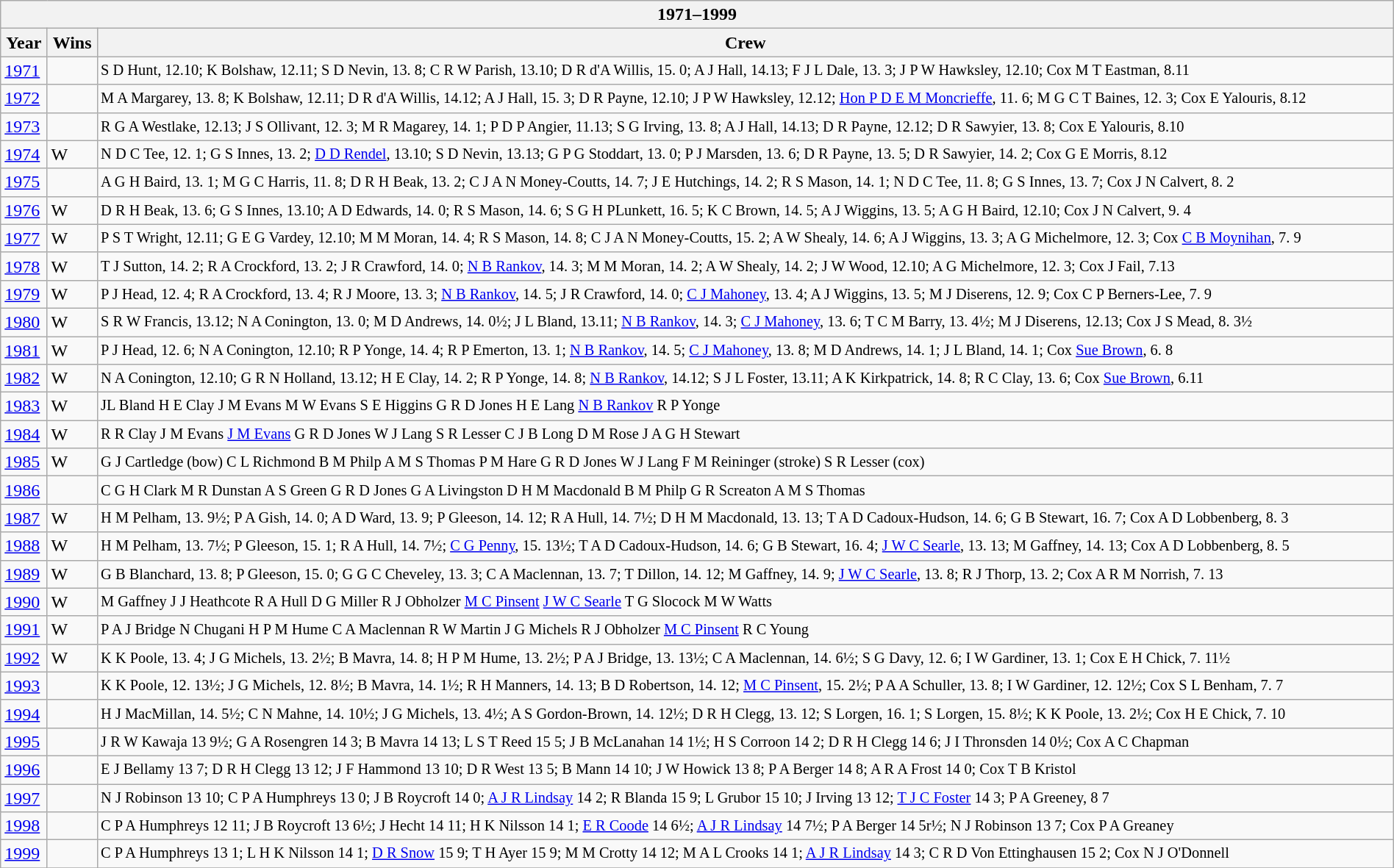<table class="wikitable" width="100%">
<tr>
<th colspan=3>1971–1999</th>
</tr>
<tr>
<th>Year</th>
<th>Wins</th>
<th>Crew</th>
</tr>
<tr>
<td><a href='#'>1971</a></td>
<td></td>
<td style="font-size:85%">S D Hunt, 12.10; K Bolshaw, 12.11; S D Nevin, 13. 8; C R W Parish, 13.10; D R d'A Willis, 15. 0; A J Hall, 14.13; F J L Dale, 13. 3; J P W Hawksley, 12.10; Cox M T Eastman, 8.11</td>
</tr>
<tr>
<td><a href='#'>1972</a></td>
<td></td>
<td style="font-size:85%">M A Margarey, 13. 8; K Bolshaw, 12.11; D R d'A Willis, 14.12; A J Hall, 15. 3; D R Payne, 12.10; J P W Hawksley, 12.12; <a href='#'>Hon P D E M Moncrieffe</a>, 11. 6; M G C T Baines, 12. 3; Cox E Yalouris, 8.12</td>
</tr>
<tr>
<td><a href='#'>1973</a></td>
<td></td>
<td style="font-size:85%">R G A Westlake, 12.13; J S Ollivant, 12. 3; M R Magarey, 14. 1; P D P Angier, 11.13; S G Irving, 13. 8; A J Hall, 14.13; D R Payne, 12.12; D R Sawyier, 13. 8; Cox E Yalouris, 8.10</td>
</tr>
<tr>
<td><a href='#'>1974</a></td>
<td>W</td>
<td style="font-size:85%">N D C Tee, 12. 1; G S Innes, 13. 2; <a href='#'>D D Rendel</a>, 13.10; S D Nevin, 13.13; G P G Stoddart, 13. 0; P J Marsden, 13. 6; D R Payne, 13. 5; D R Sawyier, 14. 2; Cox G E Morris, 8.12</td>
</tr>
<tr>
<td><a href='#'>1975</a></td>
<td></td>
<td style="font-size:85%">A G H Baird, 13. 1; M G C Harris, 11. 8; D R H Beak, 13. 2; C J A N Money-Coutts, 14. 7; J E Hutchings, 14. 2; R S Mason, 14. 1; N D C Tee, 11. 8; G S Innes, 13. 7; Cox J N Calvert, 8. 2</td>
</tr>
<tr>
<td><a href='#'>1976</a></td>
<td>W</td>
<td style="font-size:85%">D R H Beak, 13. 6; G S Innes, 13.10; A D Edwards, 14. 0; R S Mason, 14. 6; S G H PLunkett, 16. 5; K C Brown, 14. 5; A J Wiggins, 13. 5; A G H Baird, 12.10; Cox J N Calvert, 9. 4</td>
</tr>
<tr>
<td><a href='#'>1977</a></td>
<td>W</td>
<td style="font-size:85%">P S T Wright, 12.11; G E G Vardey, 12.10; M M Moran, 14. 4; R S Mason, 14. 8; C J A N Money-Coutts, 15. 2; A W Shealy, 14. 6; A J Wiggins, 13. 3; A G Michelmore, 12. 3; Cox <a href='#'>C B Moynihan</a>, 7. 9</td>
</tr>
<tr>
<td><a href='#'>1978</a></td>
<td>W</td>
<td style="font-size:85%">T J Sutton, 14. 2; R A Crockford, 13. 2; J R Crawford, 14. 0; <a href='#'>N B Rankov</a>, 14. 3; M M Moran, 14. 2; A W Shealy, 14. 2; J W Wood, 12.10; A G Michelmore, 12. 3; Cox J Fail, 7.13</td>
</tr>
<tr>
<td><a href='#'>1979</a></td>
<td>W</td>
<td style="font-size:85%">P J Head, 12. 4; R A Crockford, 13. 4; R J Moore, 13. 3; <a href='#'>N B Rankov</a>, 14. 5; J R Crawford, 14. 0; <a href='#'>C J Mahoney</a>, 13. 4; A J Wiggins, 13. 5; M J Diserens, 12. 9; Cox C P Berners-Lee, 7. 9</td>
</tr>
<tr>
<td><a href='#'>1980</a></td>
<td>W</td>
<td style="font-size:85%">S R W Francis, 13.12; N A Conington, 13. 0; M D Andrews, 14. 0½; J L Bland, 13.11; <a href='#'>N B Rankov</a>, 14. 3; <a href='#'>C J Mahoney</a>, 13. 6; T C M Barry, 13. 4½; M J Diserens, 12.13; Cox J S Mead, 8. 3½</td>
</tr>
<tr>
<td><a href='#'>1981</a></td>
<td>W</td>
<td style="font-size:85%">P J Head, 12. 6; N A Conington, 12.10; R P Yonge, 14. 4; R P Emerton, 13. 1; <a href='#'>N B Rankov</a>, 14. 5; <a href='#'>C J Mahoney</a>, 13. 8; M D Andrews, 14. 1; J L Bland, 14. 1; Cox <a href='#'>Sue Brown</a>, 6. 8</td>
</tr>
<tr>
<td><a href='#'>1982</a></td>
<td>W</td>
<td style="font-size:85%">N A Conington, 12.10; G R N Holland, 13.12; H E Clay, 14. 2; R P Yonge, 14. 8; <a href='#'>N B Rankov</a>, 14.12; S J L Foster, 13.11; A K Kirkpatrick, 14. 8; R C Clay, 13. 6; Cox <a href='#'>Sue Brown</a>, 6.11</td>
</tr>
<tr>
<td><a href='#'>1983</a></td>
<td>W</td>
<td style="font-size:85%">JL Bland H E Clay J M Evans M W Evans S E Higgins G R D Jones H E Lang <a href='#'>N B Rankov</a> R P Yonge</td>
</tr>
<tr>
<td><a href='#'>1984</a></td>
<td>W</td>
<td style="font-size:85%">R R Clay J M Evans <a href='#'>J M Evans</a> G R D Jones W J Lang S R Lesser C J B Long D M Rose J A G H Stewart</td>
</tr>
<tr>
<td><a href='#'>1985</a></td>
<td>W</td>
<td style="font-size:85%">G J Cartledge (bow) C L Richmond B M Philp A M S Thomas P M Hare G R D Jones W J Lang F M Reininger (stroke) S R Lesser (cox)</td>
</tr>
<tr>
<td><a href='#'>1986</a></td>
<td></td>
<td style="font-size:85%">C G H Clark M R Dunstan A S Green G R D Jones G A Livingston D H M Macdonald B M Philp G R Screaton A M S Thomas</td>
</tr>
<tr>
<td><a href='#'>1987</a></td>
<td>W</td>
<td style="font-size:85%">H M Pelham, 13. 9½; P A Gish, 14. 0; A D Ward, 13. 9; P Gleeson, 14. 12; R A Hull, 14. 7½; D H M Macdonald, 13. 13; T A D Cadoux-Hudson, 14. 6; G B Stewart, 16. 7; Cox A D Lobbenberg, 8. 3</td>
</tr>
<tr>
<td><a href='#'>1988</a></td>
<td>W</td>
<td style="font-size:85%">H M Pelham, 13. 7½; P Gleeson, 15. 1; R A Hull, 14. 7½; <a href='#'>C G Penny</a>, 15. 13½; T A D Cadoux-Hudson, 14. 6; G B Stewart, 16. 4; <a href='#'>J W C Searle</a>, 13. 13; M Gaffney, 14. 13; Cox A D Lobbenberg, 8. 5</td>
</tr>
<tr>
<td><a href='#'>1989</a></td>
<td>W</td>
<td style="font-size:85%">G B Blanchard, 13. 8; P Gleeson, 15. 0; G G C Cheveley, 13. 3; C A Maclennan, 13. 7; T Dillon, 14. 12; M Gaffney, 14. 9; <a href='#'>J W C Searle</a>, 13. 8; R J Thorp, 13. 2; Cox A R M Norrish, 7. 13</td>
</tr>
<tr>
<td><a href='#'>1990</a></td>
<td>W</td>
<td style="font-size:85%">M Gaffney J J Heathcote R A Hull D G Miller R J Obholzer <a href='#'>M C Pinsent</a> <a href='#'>J W C Searle</a> T G Slocock M W Watts</td>
</tr>
<tr>
<td><a href='#'>1991</a></td>
<td>W</td>
<td style="font-size:85%">P A J Bridge N Chugani H P M Hume C A Maclennan R W Martin J G Michels R J Obholzer <a href='#'>M C Pinsent</a> R C Young</td>
</tr>
<tr>
<td><a href='#'>1992</a></td>
<td>W</td>
<td style="font-size:85%">K K Poole, 13. 4; J G Michels, 13. 2½; B Mavra, 14. 8; H P M Hume, 13. 2½; P A J Bridge, 13. 13½; C A Maclennan, 14. 6½; S G Davy, 12. 6; I W Gardiner, 13. 1; Cox E H Chick, 7. 11½</td>
</tr>
<tr>
<td><a href='#'>1993</a></td>
<td></td>
<td style="font-size:85%">K K Poole, 12. 13½; J G Michels, 12. 8½; B Mavra, 14. 1½; R H Manners, 14. 13; B D Robertson, 14. 12; <a href='#'>M C Pinsent</a>, 15. 2½; P A A Schuller, 13. 8; I W Gardiner, 12. 12½; Cox S L Benham, 7. 7</td>
</tr>
<tr>
<td><a href='#'>1994</a></td>
<td></td>
<td style="font-size:85%">H J MacMillan, 14. 5½; C N Mahne, 14. 10½; J G Michels, 13. 4½; A S Gordon-Brown, 14. 12½; D R H Clegg, 13. 12; S Lorgen, 16. 1; S Lorgen, 15. 8½; K K Poole, 13. 2½; Cox H E Chick, 7. 10</td>
</tr>
<tr>
<td><a href='#'>1995</a></td>
<td></td>
<td style="font-size:85%">J R W Kawaja 13 9½; G A Rosengren 14 3; B Mavra 14 13; L S T Reed 15 5; J B McLanahan 14 1½; H S Corroon 14 2; D R H Clegg 14 6; J I Thronsden 14 0½; Cox A C Chapman</td>
</tr>
<tr>
<td><a href='#'>1996</a></td>
<td></td>
<td style="font-size:85%">E J Bellamy 13 7; D R H Clegg 13 12; J F Hammond 13 10; D R West 13 5; B Mann 14 10; J W Howick 13 8; P A Berger 14 8; A R A Frost 14 0; Cox T B Kristol</td>
</tr>
<tr>
<td><a href='#'>1997</a></td>
<td></td>
<td style="font-size:85%">N J Robinson 13 10; C P A Humphreys 13 0; J B Roycroft 14 0; <a href='#'>A J R Lindsay</a> 14 2; R Blanda 15 9; L Grubor 15 10; J Irving 13 12; <a href='#'>T J C Foster</a> 14 3; P A Greeney, 8 7</td>
</tr>
<tr>
<td><a href='#'>1998</a></td>
<td></td>
<td style="font-size:85%">C P A Humphreys 12 11; J B Roycroft 13 6½; J Hecht 14 11; H K Nilsson 14 1; <a href='#'>E R Coode</a> 14 6½; <a href='#'>A J R Lindsay</a> 14 7½; P A Berger 14 5r½; N J Robinson 13 7; Cox P A Greaney</td>
</tr>
<tr>
<td><a href='#'>1999</a></td>
<td></td>
<td style="font-size:85%">C P A Humphreys 13 1; L H K Nilsson 14 1; <a href='#'>D R Snow</a> 15 9; T H Ayer 15 9; M M Crotty 14 12; M A L Crooks 14 1; <a href='#'>A J R Lindsay</a> 14 3; C R D Von Ettinghausen 15 2; Cox N J O'Donnell</td>
</tr>
<tr>
</tr>
</table>
